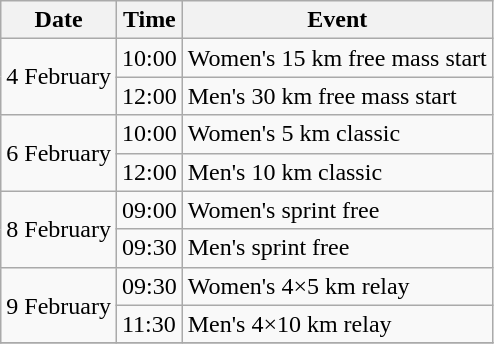<table class="wikitable">
<tr>
<th>Date</th>
<th>Time</th>
<th>Event</th>
</tr>
<tr>
<td rowspan=2>4 February</td>
<td>10:00</td>
<td>Women's 15 km free mass start</td>
</tr>
<tr>
<td>12:00</td>
<td>Men's 30 km free mass start</td>
</tr>
<tr>
<td rowspan=2>6 February</td>
<td>10:00</td>
<td>Women's 5 km classic</td>
</tr>
<tr>
<td>12:00</td>
<td>Men's 10 km classic</td>
</tr>
<tr>
<td rowspan=2>8 February</td>
<td>09:00</td>
<td>Women's sprint free</td>
</tr>
<tr>
<td>09:30</td>
<td>Men's sprint free</td>
</tr>
<tr>
<td rowspan=2>9 February</td>
<td>09:30</td>
<td>Women's 4×5 km relay</td>
</tr>
<tr>
<td>11:30</td>
<td>Men's 4×10 km relay</td>
</tr>
<tr>
</tr>
</table>
